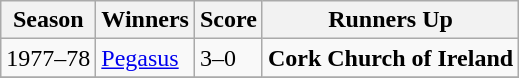<table class="wikitable collapsible">
<tr>
<th>Season</th>
<th>Winners</th>
<th>Score</th>
<th>Runners Up</th>
</tr>
<tr>
<td>1977–78</td>
<td><a href='#'>Pegasus</a></td>
<td>3–0</td>
<td><strong>Cork Church of Ireland</strong></td>
</tr>
<tr>
</tr>
</table>
